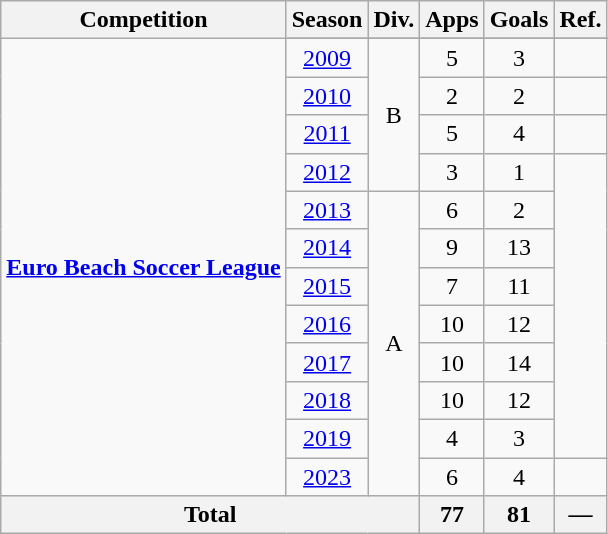<table class="wikitable" style="text-align:center;">
<tr>
<th>Competition</th>
<th>Season</th>
<th>Div.</th>
<th>Apps</th>
<th>Goals</th>
<th>Ref.</th>
</tr>
<tr>
<td rowspan="13"><strong><a href='#'>Euro Beach Soccer League</a></strong></td>
</tr>
<tr>
<td><a href='#'>2009</a></td>
<td rowspan=4>B</td>
<td>5</td>
<td>3</td>
<td></td>
</tr>
<tr>
<td><a href='#'>2010</a></td>
<td>2</td>
<td>2</td>
<td></td>
</tr>
<tr>
<td><a href='#'>2011</a></td>
<td>5</td>
<td>4</td>
<td></td>
</tr>
<tr>
<td><a href='#'>2012</a></td>
<td>3</td>
<td>1</td>
<td rowspan=8></td>
</tr>
<tr>
<td><a href='#'>2013</a></td>
<td rowspan=8>A</td>
<td>6</td>
<td>2</td>
</tr>
<tr>
<td><a href='#'>2014</a></td>
<td>9</td>
<td>13</td>
</tr>
<tr>
<td><a href='#'>2015</a></td>
<td>7</td>
<td>11</td>
</tr>
<tr>
<td><a href='#'>2016</a></td>
<td>10</td>
<td>12</td>
</tr>
<tr>
<td><a href='#'>2017</a></td>
<td>10</td>
<td>14</td>
</tr>
<tr>
<td><a href='#'>2018</a></td>
<td>10</td>
<td>12</td>
</tr>
<tr>
<td><a href='#'>2019</a></td>
<td>4</td>
<td>3</td>
</tr>
<tr>
<td><a href='#'>2023</a></td>
<td>6</td>
<td>4</td>
<td></td>
</tr>
<tr>
<th colspan=3>Total</th>
<th>77</th>
<th>81</th>
<th>—</th>
</tr>
</table>
